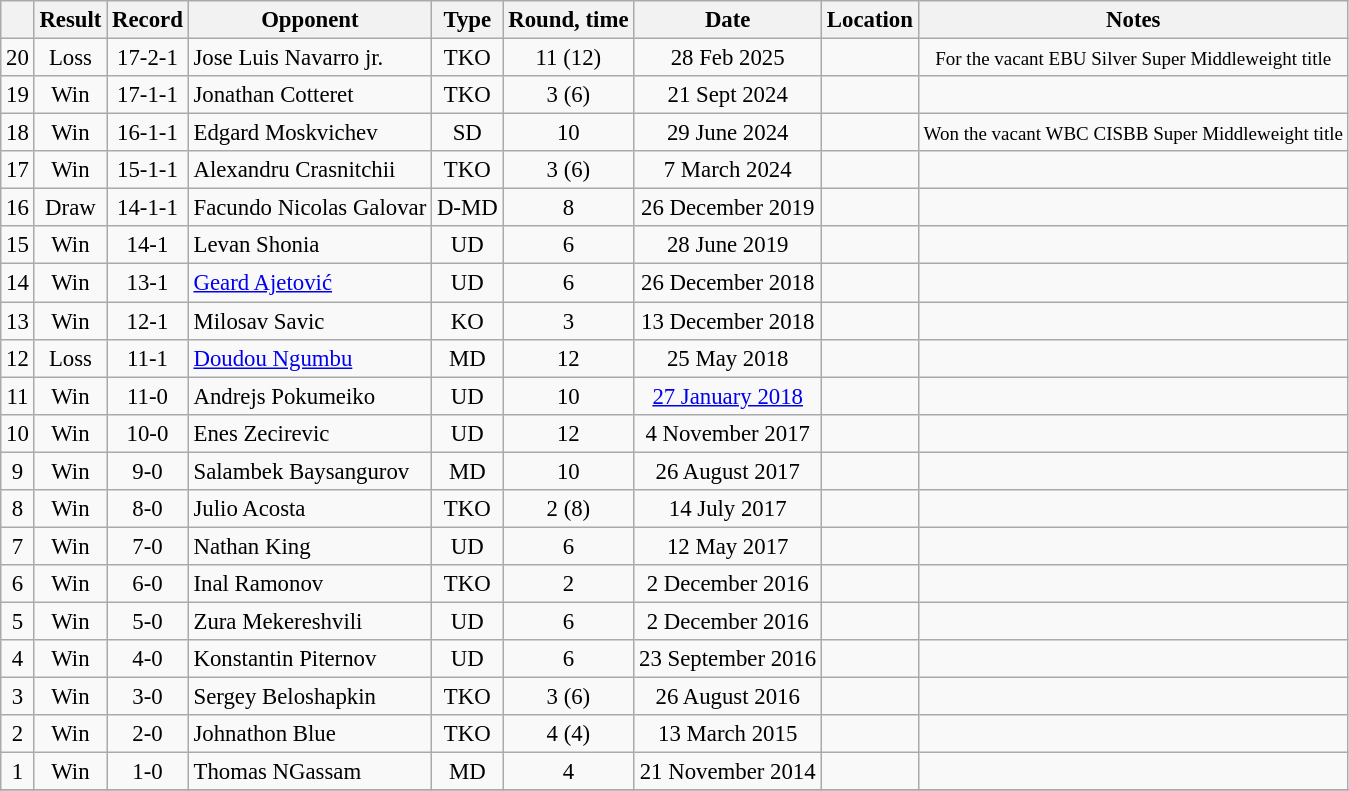<table class="wikitable" style="text-align:center; font-size:95%">
<tr>
<th></th>
<th>Result</th>
<th>Record</th>
<th>Opponent</th>
<th>Type</th>
<th>Round, time</th>
<th>Date</th>
<th>Location</th>
<th>Notes</th>
</tr>
<tr>
<td>20</td>
<td>Loss</td>
<td>17-2-1</td>
<td style="text-align:left;"> Jose Luis Navarro jr.</td>
<td>TKO</td>
<td>11 (12)</td>
<td>28 Feb 2025</td>
<td style="text-align:left;"> </td>
<td><small>For the vacant EBU Silver Super Middleweight title</small></td>
</tr>
<tr>
<td>19</td>
<td>Win</td>
<td>17-1-1</td>
<td style="text-align:left;"> Jonathan Cotteret</td>
<td>TKO</td>
<td>3 (6)</td>
<td>21 Sept 2024</td>
<td style="text-align:left;"> </td>
<td></td>
</tr>
<tr>
<td>18</td>
<td>Win</td>
<td>16-1-1</td>
<td style="text-align:left;"> Edgard Moskvichev</td>
<td>SD</td>
<td>10</td>
<td>29 June 2024</td>
<td style="text-align:left;"> </td>
<td><small>Won the vacant WBC CISBB Super Middleweight title</small></td>
</tr>
<tr>
<td>17</td>
<td>Win</td>
<td>15-1-1</td>
<td style="text-align:left;"> Alexandru Crasnitchii</td>
<td>TKO</td>
<td>3 (6)</td>
<td>7 March 2024</td>
<td style="text-align:left;"> </td>
<td></td>
</tr>
<tr>
<td>16</td>
<td>Draw</td>
<td>14-1-1</td>
<td style="text-align:left;">  Facundo Nicolas Galovar</td>
<td>D-MD</td>
<td>8</td>
<td>26 December 2019</td>
<td style="text-align:left;"> </td>
<td></td>
</tr>
<tr>
<td>15</td>
<td>Win</td>
<td>14-1</td>
<td style="text-align:left;"> Levan Shonia</td>
<td>UD</td>
<td>6</td>
<td>28 June 2019</td>
<td style="text-align:left;"> </td>
<td></td>
</tr>
<tr>
<td>14</td>
<td>Win</td>
<td>13-1</td>
<td style="text-align:left;"> <a href='#'>Geard Ajetović</a></td>
<td>UD</td>
<td>6</td>
<td>26 December 2018</td>
<td style="text-align:left;"> </td>
<td></td>
</tr>
<tr>
<td>13</td>
<td>Win</td>
<td>12-1</td>
<td style="text-align:left;"> Milosav Savic</td>
<td>KO</td>
<td>3</td>
<td>13 December 2018</td>
<td style="text-align:left;"> </td>
<td></td>
</tr>
<tr>
<td>12</td>
<td>Loss</td>
<td>11-1</td>
<td style="text-align:left;"> <a href='#'>Doudou Ngumbu</a></td>
<td>MD</td>
<td>12</td>
<td>25 May 2018</td>
<td style="text-align:left;"> </td>
<td></td>
</tr>
<tr>
<td>11</td>
<td>Win</td>
<td>11-0</td>
<td style="text-align:left;"> Andrejs Pokumeiko</td>
<td>UD</td>
<td>10</td>
<td><a href='#'>27 January 2018</a></td>
<td style="text-align:left;"> </td>
<td></td>
</tr>
<tr>
<td>10</td>
<td>Win</td>
<td>10-0</td>
<td style="text-align:left;"> Enes Zecirevic</td>
<td>UD</td>
<td>12</td>
<td>4 November 2017</td>
<td style="text-align:left;"> </td>
<td></td>
</tr>
<tr>
<td>9</td>
<td>Win</td>
<td>9-0</td>
<td style="text-align:left;"> Salambek Baysangurov</td>
<td>MD</td>
<td>10</td>
<td>26 August 2017</td>
<td style="text-align:left;"> </td>
<td></td>
</tr>
<tr>
<td>8</td>
<td>Win</td>
<td>8-0</td>
<td style="text-align:left;"> Julio Acosta</td>
<td>TKO</td>
<td>2 (8)</td>
<td>14 July 2017</td>
<td style="text-align:left;"> </td>
<td></td>
</tr>
<tr>
<td>7</td>
<td>Win</td>
<td>7-0</td>
<td style="text-align:left;"> Nathan King</td>
<td>UD</td>
<td>6</td>
<td>12 May 2017</td>
<td style="text-align:left;"> </td>
<td></td>
</tr>
<tr>
<td>6</td>
<td>Win</td>
<td>6-0</td>
<td style="text-align:left;"> Inal Ramonov</td>
<td>TKO</td>
<td>2</td>
<td>2 December 2016</td>
<td style="text-align:left;"> </td>
<td></td>
</tr>
<tr>
<td>5</td>
<td>Win</td>
<td>5-0</td>
<td style="text-align:left;"> Zura Mekereshvili</td>
<td>UD</td>
<td>6</td>
<td>2 December 2016</td>
<td style="text-align:left;"> </td>
<td></td>
</tr>
<tr>
<td>4</td>
<td>Win</td>
<td>4-0</td>
<td style="text-align:left;"> Konstantin Piternov</td>
<td>UD</td>
<td>6</td>
<td>23 September 2016</td>
<td style="text-align:left;"> </td>
<td></td>
</tr>
<tr>
<td>3</td>
<td>Win</td>
<td>3-0</td>
<td style="text-align:left;">  Sergey Beloshapkin</td>
<td>TKO</td>
<td>3 (6)</td>
<td>26 August 2016</td>
<td style="text-align:left;"> </td>
<td></td>
</tr>
<tr>
<td>2</td>
<td>Win</td>
<td>2-0</td>
<td style="text-align:left;"> Johnathon Blue</td>
<td>TKO</td>
<td>4 (4)</td>
<td>13 March 2015</td>
<td style="text-align:left;"> </td>
<td></td>
</tr>
<tr>
<td>1</td>
<td>Win</td>
<td>1-0</td>
<td style="text-align:left;"> Thomas NGassam</td>
<td>MD</td>
<td>4</td>
<td>21 November 2014</td>
<td style="text-align:left;"> </td>
<td></td>
</tr>
<tr>
</tr>
</table>
